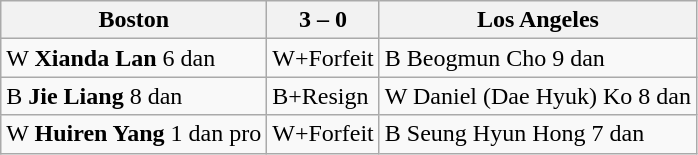<table class="wikitable">
<tr>
<th>Boston</th>
<th>3 – 0</th>
<th>Los Angeles</th>
</tr>
<tr>
<td>W <strong>Xianda Lan</strong> 6 dan</td>
<td>W+Forfeit</td>
<td>B Beogmun Cho 9 dan</td>
</tr>
<tr>
<td>B <strong>Jie Liang</strong> 8 dan</td>
<td>B+Resign</td>
<td>W Daniel (Dae Hyuk) Ko 8 dan</td>
</tr>
<tr>
<td>W <strong>Huiren Yang</strong> 1 dan pro</td>
<td>W+Forfeit</td>
<td>B Seung Hyun Hong 7 dan</td>
</tr>
</table>
